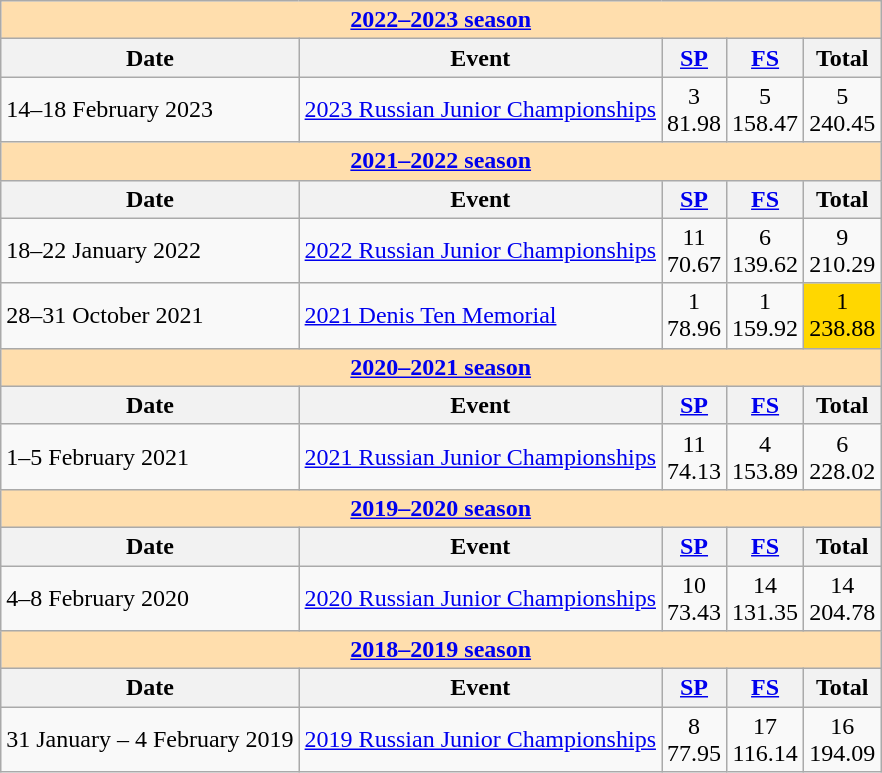<table class="wikitable">
<tr>
<td style="background-color: #ffdead; " colspan=5 align=center><a href='#'><strong>2022–2023 season</strong></a></td>
</tr>
<tr>
<th>Date</th>
<th>Event</th>
<th><a href='#'>SP</a></th>
<th><a href='#'>FS</a></th>
<th>Total</th>
</tr>
<tr>
<td>14–18 February 2023</td>
<td><a href='#'>2023 Russian Junior Championships</a></td>
<td align=center>3 <br> 81.98</td>
<td align=center>5 <br> 158.47</td>
<td align=center>5 <br> 240.45</td>
</tr>
<tr>
<td style="background-color: #ffdead; " colspan=5 align=center><a href='#'><strong>2021–2022 season</strong></a></td>
</tr>
<tr>
<th>Date</th>
<th>Event</th>
<th><a href='#'>SP</a></th>
<th><a href='#'>FS</a></th>
<th>Total</th>
</tr>
<tr>
<td>18–22 January 2022</td>
<td><a href='#'>2022 Russian Junior Championships</a></td>
<td align=center>11 <br> 70.67</td>
<td align=center>6 <br> 139.62</td>
<td align=center>9 <br> 210.29</td>
</tr>
<tr>
<td>28–31 October 2021</td>
<td><a href='#'>2021 Denis Ten Memorial</a></td>
<td align=center>1 <br> 78.96</td>
<td align=center>1 <br> 159.92</td>
<td align=center bgcolor=gold>1 <br> 238.88</td>
</tr>
<tr>
<td style="background-color: #ffdead; " colspan=5 align=center><a href='#'><strong>2020–2021 season</strong></a></td>
</tr>
<tr>
<th>Date</th>
<th>Event</th>
<th><a href='#'>SP</a></th>
<th><a href='#'>FS</a></th>
<th>Total</th>
</tr>
<tr>
<td>1–5 February 2021</td>
<td><a href='#'>2021 Russian Junior Championships</a></td>
<td align=center>11 <br> 74.13</td>
<td align=center>4 <br> 153.89</td>
<td align=center>6 <br> 228.02</td>
</tr>
<tr>
<td style="background-color: #ffdead; " colspan=5 align=center><a href='#'><strong>2019–2020 season</strong></a></td>
</tr>
<tr>
<th>Date</th>
<th>Event</th>
<th><a href='#'>SP</a></th>
<th><a href='#'>FS</a></th>
<th>Total</th>
</tr>
<tr>
<td>4–8 February 2020</td>
<td><a href='#'>2020 Russian Junior Championships</a></td>
<td align=center>10 <br> 73.43</td>
<td align=center>14 <br> 131.35</td>
<td align=center>14 <br> 204.78</td>
</tr>
<tr>
<td style="background-color: #ffdead; " colspan=5 align=center><a href='#'><strong>2018–2019 season</strong></a></td>
</tr>
<tr>
<th>Date</th>
<th>Event</th>
<th><a href='#'>SP</a></th>
<th><a href='#'>FS</a></th>
<th>Total</th>
</tr>
<tr>
<td>31 January – 4 February 2019</td>
<td><a href='#'>2019 Russian Junior Championships</a></td>
<td align=center>8 <br> 77.95</td>
<td align=center>17 <br> 116.14</td>
<td align=center>16 <br> 194.09</td>
</tr>
</table>
